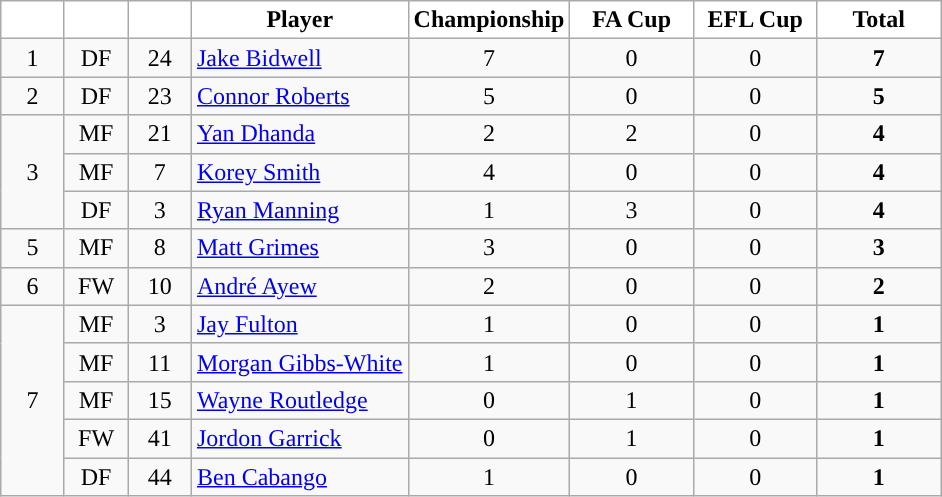<table class="wikitable sortable" style="text-align:center">
<tr>
<th style="background:white; color:black; width:35px;"></th>
<th style="background:white; color:black; width:35px;"></th>
<th style="background:white; color:black; width:35px;"></th>
<th style="background:white; color:black;">Player</th>
<th style="background:white; color:black; width:75px;">Championship</th>
<th style="background:white; color:black; width:75px;">FA Cup</th>
<th style="background:white; color:black;width:75px;">EFL Cup</th>
<th style="background:white; color:black; width:75px;"><strong>Total</strong></th>
</tr>
<tr>
<td>1</td>
<td>DF</td>
<td>24</td>
<td align="left"> <a href='#'>Jake Bidwell</a></td>
<td>7</td>
<td>0</td>
<td>0</td>
<td><strong>7</strong></td>
</tr>
<tr>
<td>2</td>
<td>DF</td>
<td>23</td>
<td align="left"> <a href='#'>Connor Roberts</a></td>
<td>5</td>
<td>0</td>
<td>0</td>
<td><strong>5</strong></td>
</tr>
<tr>
<td rowspan="3">3</td>
<td>MF</td>
<td>21</td>
<td align="left"> <a href='#'>Yan Dhanda</a></td>
<td>2</td>
<td>2</td>
<td>0</td>
<td><strong>4</strong></td>
</tr>
<tr>
<td>MF</td>
<td>7</td>
<td align="left"> <a href='#'>Korey Smith</a></td>
<td>4</td>
<td>0</td>
<td>0</td>
<td><strong>4</strong></td>
</tr>
<tr>
<td>DF</td>
<td>3</td>
<td align="left"> <a href='#'>Ryan Manning</a></td>
<td>1</td>
<td>3</td>
<td>0</td>
<td><strong>4</strong></td>
</tr>
<tr>
<td>5</td>
<td>MF</td>
<td>8</td>
<td align="left"> <a href='#'>Matt Grimes</a></td>
<td>3</td>
<td>0</td>
<td>0</td>
<td><strong>3</strong></td>
</tr>
<tr>
<td>6</td>
<td>FW</td>
<td>10</td>
<td align="left"> <a href='#'>André Ayew</a></td>
<td>2</td>
<td>0</td>
<td>0</td>
<td><strong>2</strong></td>
</tr>
<tr>
<td rowspan=5>7</td>
<td>MF</td>
<td>3</td>
<td align="left"> <a href='#'>Jay Fulton</a></td>
<td>1</td>
<td>0</td>
<td>0</td>
<td><strong>1</strong></td>
</tr>
<tr>
<td>MF</td>
<td>11</td>
<td align="left"> <a href='#'>Morgan Gibbs-White</a></td>
<td>1</td>
<td>0</td>
<td>0</td>
<td><strong>1</strong></td>
</tr>
<tr>
<td>MF</td>
<td>15</td>
<td align="left"> <a href='#'>Wayne Routledge</a></td>
<td>0</td>
<td>1</td>
<td>0</td>
<td><strong>1</strong></td>
</tr>
<tr>
<td>FW</td>
<td>41</td>
<td align="left"> <a href='#'>Jordon Garrick</a></td>
<td>0</td>
<td>1</td>
<td>0</td>
<td><strong>1</strong></td>
</tr>
<tr>
<td>DF</td>
<td>44</td>
<td align="left"> <a href='#'>Ben Cabango</a></td>
<td>1</td>
<td>0</td>
<td>0</td>
<td><strong>1</strong></td>
</tr>
</table>
